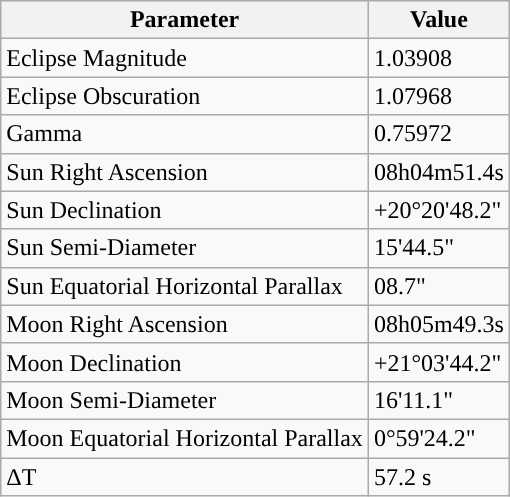<table class="wikitable">
<tr>
<th>Parameter</th>
<th>Value</th>
</tr>
<tr>
<td>Eclipse Magnitude</td>
<td>1.03908</td>
</tr>
<tr>
<td>Eclipse Obscuration</td>
<td>1.07968</td>
</tr>
<tr>
<td>Gamma</td>
<td>0.75972</td>
</tr>
<tr>
<td>Sun Right Ascension</td>
<td>08h04m51.4s</td>
</tr>
<tr>
<td>Sun Declination</td>
<td>+20°20'48.2"</td>
</tr>
<tr>
<td>Sun Semi-Diameter</td>
<td>15'44.5"</td>
</tr>
<tr>
<td>Sun Equatorial Horizontal Parallax</td>
<td>08.7"</td>
</tr>
<tr>
<td>Moon Right Ascension</td>
<td>08h05m49.3s</td>
</tr>
<tr>
<td>Moon Declination</td>
<td>+21°03'44.2"</td>
</tr>
<tr>
<td>Moon Semi-Diameter</td>
<td>16'11.1"</td>
</tr>
<tr>
<td>Moon Equatorial Horizontal Parallax</td>
<td>0°59'24.2"</td>
</tr>
<tr>
<td>ΔT</td>
<td>57.2 s</td>
</tr>
</table>
